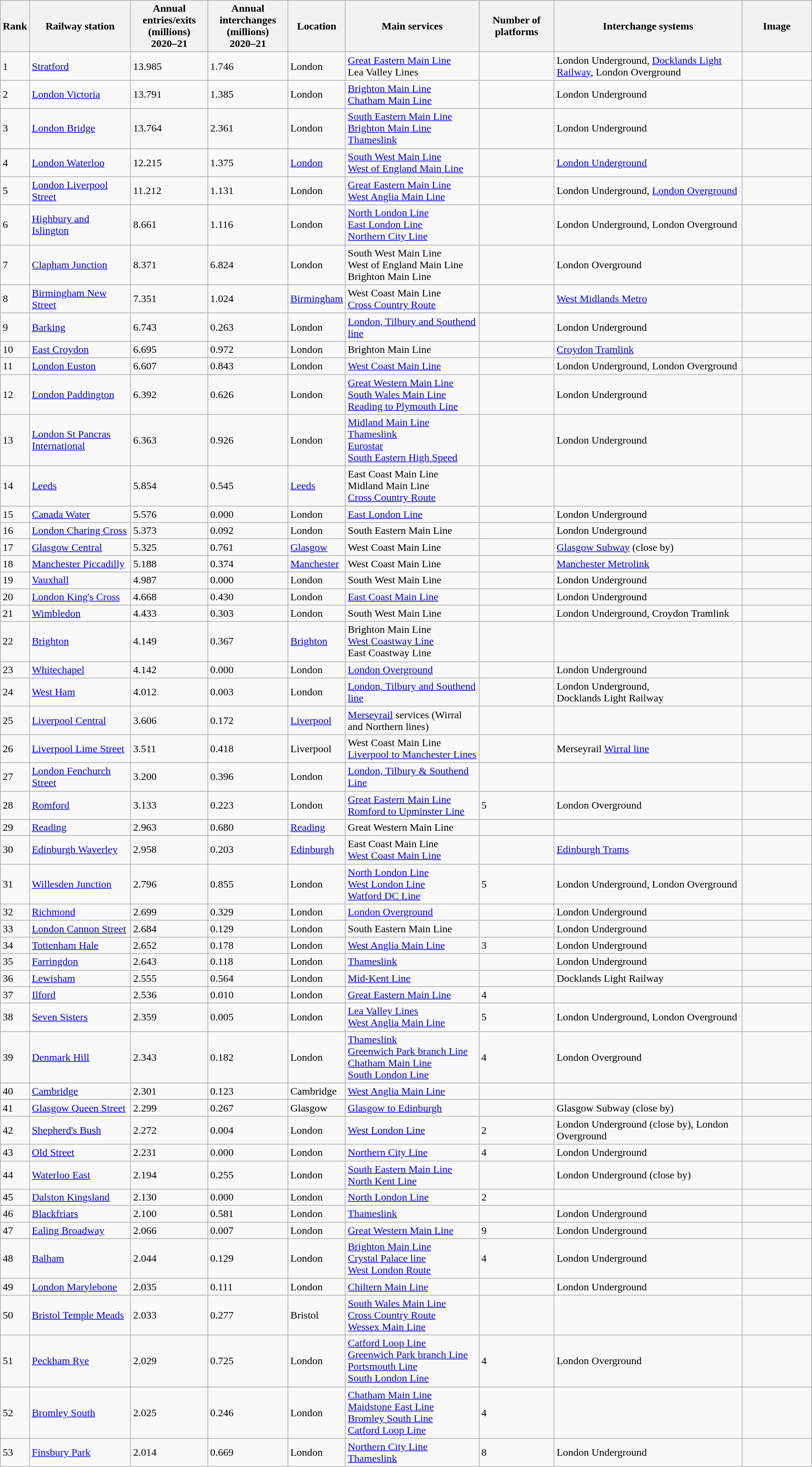<table class="wikitable sortable">
<tr>
<th>Rank</th>
<th>Railway station</th>
<th>Annual entries/exits<br>(millions)<br>2020–21</th>
<th>Annual interchanges<br>(millions)<br>2020–21</th>
<th>Location</th>
<th>Main services</th>
<th>Number of platforms</th>
<th>Interchange systems</th>
<th style="width:100px;">Image</th>
</tr>
<tr>
<td>1</td>
<td><a href='#'>Stratford</a></td>
<td>13.985</td>
<td>1.746</td>
<td>London</td>
<td><a href='#'>Great Eastern Main Line</a><br>Lea Valley Lines</td>
<td></td>
<td>London Underground, <a href='#'>Docklands Light Railway</a>, London Overground</td>
<td></td>
</tr>
<tr>
<td>2</td>
<td><a href='#'>London Victoria</a></td>
<td>13.791</td>
<td>1.385</td>
<td>London</td>
<td><a href='#'>Brighton Main Line</a><br><a href='#'>Chatham Main Line</a></td>
<td></td>
<td>London Underground</td>
<td></td>
</tr>
<tr>
<td>3</td>
<td><a href='#'>London Bridge</a></td>
<td>13.764</td>
<td>2.361</td>
<td>London</td>
<td><a href='#'>South Eastern Main Line</a><br><a href='#'>Brighton Main Line</a><br><a href='#'>Thameslink</a></td>
<td></td>
<td>London Underground</td>
<td></td>
</tr>
<tr>
<td>4</td>
<td><a href='#'>London Waterloo</a></td>
<td>12.215</td>
<td>1.375</td>
<td><a href='#'>London</a></td>
<td><a href='#'>South West Main Line</a><br><a href='#'>West of England Main Line</a></td>
<td></td>
<td><a href='#'>London Underground</a></td>
<td></td>
</tr>
<tr>
<td>5</td>
<td><a href='#'>London Liverpool Street</a></td>
<td>11.212</td>
<td>1.131</td>
<td>London</td>
<td><a href='#'>Great Eastern Main Line</a><br><a href='#'>West Anglia Main Line</a></td>
<td></td>
<td>London Underground, <a href='#'>London Overground</a></td>
<td></td>
</tr>
<tr>
<td>6</td>
<td><a href='#'>Highbury and Islington</a></td>
<td>8.661</td>
<td>1.116</td>
<td>London</td>
<td><a href='#'>North London Line</a><br><a href='#'>East London Line</a><br><a href='#'>Northern City Line</a></td>
<td></td>
<td>London Underground, London Overground</td>
<td></td>
</tr>
<tr>
<td>7</td>
<td><a href='#'>Clapham Junction</a></td>
<td>8.371</td>
<td>6.824</td>
<td>London</td>
<td>South West Main Line<br>West of England Main Line<br>Brighton Main Line</td>
<td></td>
<td>London Overground</td>
<td></td>
</tr>
<tr>
<td>8</td>
<td><a href='#'>Birmingham New Street</a></td>
<td>7.351</td>
<td>1.024</td>
<td><a href='#'>Birmingham</a></td>
<td>West Coast Main Line<br><a href='#'>Cross Country Route</a></td>
<td></td>
<td><a href='#'>West Midlands Metro</a></td>
<td></td>
</tr>
<tr>
<td>9</td>
<td><a href='#'>Barking</a></td>
<td>6.743</td>
<td>0.263</td>
<td>London</td>
<td><a href='#'>London, Tilbury and Southend line</a></td>
<td></td>
<td>London Underground</td>
<td></td>
</tr>
<tr>
<td>10</td>
<td><a href='#'>East Croydon</a></td>
<td>6.695</td>
<td>0.972</td>
<td>London</td>
<td>Brighton Main Line</td>
<td></td>
<td><a href='#'>Croydon Tramlink</a></td>
<td></td>
</tr>
<tr>
<td>11</td>
<td><a href='#'>London Euston</a></td>
<td>6.607</td>
<td>0.843</td>
<td>London</td>
<td><a href='#'>West Coast Main Line</a></td>
<td></td>
<td>London Underground, London Overground</td>
<td></td>
</tr>
<tr>
<td>12</td>
<td><a href='#'>London Paddington</a></td>
<td>6.392</td>
<td>0.626</td>
<td>London</td>
<td><a href='#'>Great Western Main Line</a><br><a href='#'>South Wales Main Line</a><br><a href='#'>Reading to Plymouth Line</a></td>
<td></td>
<td>London Underground</td>
<td></td>
</tr>
<tr>
<td>13</td>
<td><a href='#'>London St Pancras International</a></td>
<td>6.363</td>
<td>0.926</td>
<td>London</td>
<td><a href='#'>Midland Main Line</a><br><a href='#'>Thameslink</a> <br> <a href='#'>Eurostar</a><br><a href='#'>South Eastern High Speed</a></td>
<td></td>
<td>London Underground</td>
<td></td>
</tr>
<tr>
<td>14</td>
<td><a href='#'>Leeds</a></td>
<td>5.854</td>
<td>0.545</td>
<td><a href='#'>Leeds</a></td>
<td>East Coast Main Line<br>Midland Main Line<br><a href='#'>Cross Country Route</a></td>
<td></td>
<td></td>
<td></td>
</tr>
<tr>
<td>15</td>
<td><a href='#'>Canada Water</a></td>
<td>5.576</td>
<td>0.000</td>
<td>London</td>
<td><a href='#'>East London Line</a></td>
<td></td>
<td>London Underground</td>
<td></td>
</tr>
<tr>
<td>16</td>
<td><a href='#'>London Charing Cross</a></td>
<td>5.373</td>
<td>0.092</td>
<td>London</td>
<td>South Eastern Main Line</td>
<td></td>
<td>London Underground</td>
<td></td>
</tr>
<tr>
<td>17</td>
<td><a href='#'>Glasgow Central</a></td>
<td>5.325</td>
<td>0.761</td>
<td><a href='#'>Glasgow</a></td>
<td>West Coast Main Line</td>
<td></td>
<td><a href='#'>Glasgow Subway</a> (close by)</td>
<td></td>
</tr>
<tr>
<td>18</td>
<td><a href='#'>Manchester Piccadilly</a></td>
<td>5.188</td>
<td>0.374</td>
<td><a href='#'>Manchester</a></td>
<td>West Coast Main Line</td>
<td></td>
<td><a href='#'>Manchester Metrolink</a></td>
<td></td>
</tr>
<tr>
<td>19</td>
<td><a href='#'>Vauxhall</a></td>
<td>4.987</td>
<td>0.000</td>
<td>London</td>
<td>South West Main Line</td>
<td></td>
<td>London Underground</td>
<td></td>
</tr>
<tr>
<td>20</td>
<td><a href='#'>London King's Cross</a></td>
<td>4.668</td>
<td>0.430</td>
<td>London</td>
<td><a href='#'>East Coast Main Line</a></td>
<td></td>
<td>London Underground</td>
<td></td>
</tr>
<tr>
<td>21</td>
<td><a href='#'>Wimbledon</a></td>
<td>4.433</td>
<td>0.303</td>
<td>London</td>
<td>South West Main Line</td>
<td></td>
<td>London Underground, Croydon Tramlink</td>
<td></td>
</tr>
<tr>
<td>22</td>
<td><a href='#'>Brighton</a></td>
<td>4.149</td>
<td>0.367</td>
<td><a href='#'>Brighton</a></td>
<td>Brighton Main Line<br><a href='#'>West Coastway Line</a><br>East Coastway Line</td>
<td></td>
<td></td>
<td></td>
</tr>
<tr>
<td>23</td>
<td><a href='#'>Whitechapel</a></td>
<td>4.142</td>
<td>0.000</td>
<td>London</td>
<td><a href='#'>London Overground</a></td>
<td></td>
<td>London Underground</td>
<td></td>
</tr>
<tr>
<td>24</td>
<td><a href='#'>West Ham</a></td>
<td>4.012</td>
<td>0.003</td>
<td>London</td>
<td><a href='#'>London, Tilbury and Southend line</a></td>
<td></td>
<td>London Underground,<br>Docklands Light Railway</td>
<td></td>
</tr>
<tr>
<td>25</td>
<td><a href='#'>Liverpool Central</a></td>
<td>3.606</td>
<td>0.172</td>
<td><a href='#'>Liverpool</a></td>
<td><a href='#'>Merseyrail</a> services (Wirral and Northern lines)</td>
<td></td>
<td></td>
<td></td>
</tr>
<tr>
<td>26</td>
<td><a href='#'>Liverpool Lime Street</a></td>
<td>3.511</td>
<td>0.418</td>
<td>Liverpool</td>
<td>West Coast Main Line<br><a href='#'>Liverpool to Manchester Lines</a></td>
<td></td>
<td>Merseyrail <a href='#'>Wirral line</a></td>
<td></td>
</tr>
<tr>
<td>27</td>
<td><a href='#'>London Fenchurch Street</a></td>
<td>3.200</td>
<td>0.396</td>
<td>London</td>
<td><a href='#'>London, Tilbury & Southend Line</a></td>
<td></td>
<td></td>
<td></td>
</tr>
<tr>
<td>28</td>
<td><a href='#'>Romford</a></td>
<td>3.133</td>
<td>0.223</td>
<td>London</td>
<td><a href='#'>Great Eastern Main Line</a><br><a href='#'>Romford to Upminster Line</a></td>
<td>5</td>
<td>London Overground</td>
<td></td>
</tr>
<tr>
<td>29</td>
<td><a href='#'>Reading</a></td>
<td>2.963</td>
<td>0.680</td>
<td><a href='#'>Reading</a></td>
<td>Great Western Main Line</td>
<td></td>
<td></td>
<td></td>
</tr>
<tr>
<td>30</td>
<td><a href='#'>Edinburgh Waverley</a></td>
<td>2.958</td>
<td>0.203</td>
<td><a href='#'>Edinburgh</a></td>
<td>East Coast Main Line<br><a href='#'>West Coast Main Line</a></td>
<td></td>
<td><a href='#'>Edinburgh Trams</a></td>
<td></td>
</tr>
<tr>
<td>31</td>
<td><a href='#'>Willesden Junction</a></td>
<td>2.796</td>
<td>0.855</td>
<td>London</td>
<td><a href='#'>North London Line</a><br><a href='#'>West London Line</a><br><a href='#'>Watford DC Line</a></td>
<td>5</td>
<td>London Underground, London Overground</td>
<td></td>
</tr>
<tr>
<td>32</td>
<td><a href='#'>Richmond</a></td>
<td>2.699</td>
<td>0.329</td>
<td>London</td>
<td><a href='#'>London Overground</a></td>
<td></td>
<td>London Underground</td>
<td></td>
</tr>
<tr>
<td>33</td>
<td><a href='#'>London Cannon Street</a></td>
<td>2.684</td>
<td>0.129</td>
<td>London</td>
<td>South Eastern Main Line</td>
<td></td>
<td>London Underground</td>
<td></td>
</tr>
<tr>
<td>34</td>
<td><a href='#'>Tottenham Hale</a></td>
<td>2.652</td>
<td>0.178</td>
<td>London</td>
<td><a href='#'>West Anglia Main Line</a></td>
<td>3</td>
<td>London Underground</td>
<td></td>
</tr>
<tr>
<td>35</td>
<td><a href='#'>Farringdon</a></td>
<td>2.643</td>
<td>0.118</td>
<td>London</td>
<td><a href='#'>Thameslink</a></td>
<td></td>
<td>London Underground</td>
<td></td>
</tr>
<tr>
<td>36</td>
<td><a href='#'>Lewisham</a></td>
<td>2.555</td>
<td>0.564</td>
<td>London</td>
<td><a href='#'>Mid-Kent Line</a></td>
<td></td>
<td>Docklands Light Railway</td>
<td></td>
</tr>
<tr>
<td>37</td>
<td><a href='#'>Ilford</a></td>
<td>2.536</td>
<td>0.010</td>
<td>London</td>
<td><a href='#'>Great Eastern Main Line</a></td>
<td>4</td>
<td></td>
<td></td>
</tr>
<tr>
<td>38</td>
<td><a href='#'>Seven Sisters</a></td>
<td>2.359</td>
<td>0.005</td>
<td>London</td>
<td><a href='#'>Lea Valley Lines</a><br><a href='#'>West Anglia Main Line</a></td>
<td>5</td>
<td>London Underground, London Overground</td>
<td></td>
</tr>
<tr>
<td>39</td>
<td><a href='#'>Denmark Hill</a></td>
<td>2.343</td>
<td>0.182</td>
<td>London</td>
<td><a href='#'>Thameslink</a><br><a href='#'>Greenwich Park branch Line</a><br><a href='#'>Chatham Main Line</a><br><a href='#'>South London Line</a></td>
<td>4</td>
<td>London Overground</td>
<td></td>
</tr>
<tr>
<td>40</td>
<td><a href='#'>Cambridge</a></td>
<td>2.301</td>
<td>0.123</td>
<td>Cambridge</td>
<td><a href='#'>West Anglia Main Line</a></td>
<td></td>
<td></td>
<td></td>
</tr>
<tr>
<td>41</td>
<td><a href='#'>Glasgow Queen Street</a></td>
<td>2.299</td>
<td>0.267</td>
<td>Glasgow</td>
<td><a href='#'>Glasgow to Edinburgh</a></td>
<td></td>
<td>Glasgow Subway (close by)</td>
<td></td>
</tr>
<tr>
<td>42</td>
<td><a href='#'>Shepherd's Bush</a></td>
<td>2.272</td>
<td>0.004</td>
<td>London</td>
<td><a href='#'>West London Line</a></td>
<td>2</td>
<td>London Underground (close by), London Overground</td>
<td></td>
</tr>
<tr>
<td>43</td>
<td><a href='#'>Old Street</a></td>
<td>2.231</td>
<td>0.000</td>
<td>London</td>
<td><a href='#'>Northern City Line</a></td>
<td>4</td>
<td>London Underground</td>
<td></td>
</tr>
<tr>
<td>44</td>
<td><a href='#'>Waterloo East</a></td>
<td>2.194</td>
<td>0.255</td>
<td>London</td>
<td><a href='#'>South Eastern Main Line</a> <br><a href='#'>North Kent Line</a></td>
<td></td>
<td>London Underground (close by)</td>
<td></td>
</tr>
<tr>
<td>45</td>
<td><a href='#'>Dalston Kingsland</a></td>
<td>2.130</td>
<td>0.000</td>
<td>London</td>
<td><a href='#'>North London Line</a></td>
<td>2</td>
<td></td>
<td></td>
</tr>
<tr>
<td>46</td>
<td><a href='#'>Blackfriars</a></td>
<td>2.100</td>
<td>0.581</td>
<td>London</td>
<td><a href='#'>Thameslink</a></td>
<td></td>
<td>London Underground</td>
<td></td>
</tr>
<tr>
<td>47</td>
<td><a href='#'>Ealing Broadway</a></td>
<td>2.066</td>
<td>0.007</td>
<td>London</td>
<td><a href='#'>Great Western Main Line</a></td>
<td>9</td>
<td>London Underground</td>
<td></td>
</tr>
<tr>
<td>48</td>
<td><a href='#'>Balham</a></td>
<td>2.044</td>
<td>0.129</td>
<td>London</td>
<td><a href='#'>Brighton Main Line</a><br><a href='#'>Crystal Palace line</a><br><a href='#'>West London Route</a></td>
<td>4</td>
<td>London Underground</td>
<td></td>
</tr>
<tr>
<td>49</td>
<td><a href='#'>London Marylebone</a></td>
<td>2.035</td>
<td>0.111</td>
<td>London</td>
<td><a href='#'>Chiltern Main Line</a></td>
<td></td>
<td>London Underground</td>
<td></td>
</tr>
<tr>
<td>50</td>
<td><a href='#'>Bristol Temple Meads</a></td>
<td>2.033</td>
<td>0.277</td>
<td>Bristol</td>
<td><a href='#'>South Wales Main Line</a><br><a href='#'>Cross Country Route</a><br><a href='#'>Wessex Main Line</a></td>
<td></td>
<td></td>
<td></td>
</tr>
<tr>
<td>51</td>
<td><a href='#'>Peckham Rye</a></td>
<td>2.029</td>
<td>0.725</td>
<td>London</td>
<td><a href='#'>Catford Loop Line</a><br><a href='#'>Greenwich Park branch Line</a><br><a href='#'>Portsmouth Line</a><br><a href='#'>South London Line</a></td>
<td>4</td>
<td>London Overground</td>
<td></td>
</tr>
<tr>
<td>52</td>
<td><a href='#'>Bromley South</a></td>
<td>2.025</td>
<td>0.246</td>
<td>London</td>
<td><a href='#'>Chatham Main Line</a><br><a href='#'>Maidstone East Line</a><br><a href='#'>Bromley South Line</a><br><a href='#'>Catford Loop Line</a></td>
<td>4</td>
<td></td>
<td></td>
</tr>
<tr>
<td>53</td>
<td><a href='#'>Finsbury Park</a></td>
<td>2.014</td>
<td>0.669</td>
<td>London</td>
<td><a href='#'>Northern City Line</a><br><a href='#'>Thameslink</a></td>
<td>8</td>
<td>London Underground</td>
<td></td>
</tr>
</table>
